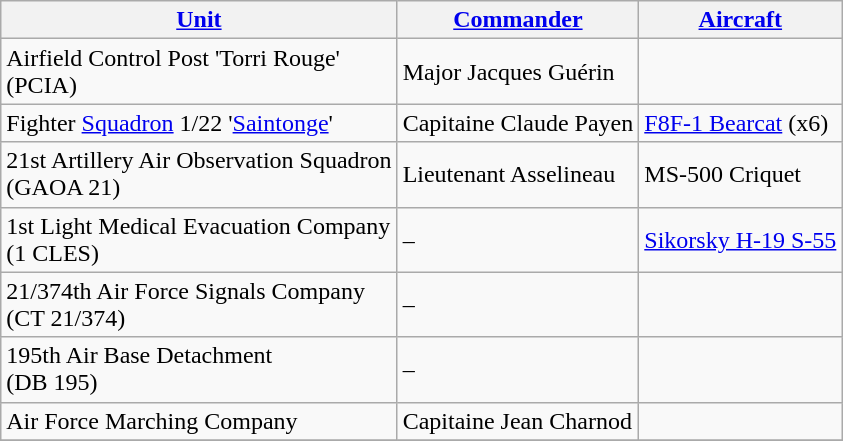<table class="wikitable">
<tr>
<th><strong><a href='#'>Unit</a></strong></th>
<th><strong><a href='#'>Commander</a></strong></th>
<th><strong><a href='#'>Aircraft</a></strong></th>
</tr>
<tr>
<td>Airfield Control Post 'Torri Rouge'<br> (PCIA)</td>
<td>Major Jacques Guérin</td>
<td></td>
</tr>
<tr>
<td>Fighter <a href='#'>Squadron</a> 1/22 '<a href='#'>Saintonge</a>'</td>
<td>Capitaine Claude Payen</td>
<td><a href='#'>F8F-1 Bearcat</a> (x6)</td>
</tr>
<tr>
<td>21st Artillery Air Observation Squadron<br> (GAOA 21)</td>
<td>Lieutenant Asselineau</td>
<td>MS-500 Criquet</td>
</tr>
<tr>
<td>1st Light Medical Evacuation Company<br> (1 CLES)</td>
<td>–</td>
<td><a href='#'>Sikorsky H-19 S-55</a></td>
</tr>
<tr>
<td>21/374th Air Force Signals Company<br> (CT 21/374)</td>
<td>–</td>
<td></td>
</tr>
<tr>
<td>195th Air Base Detachment<br> (DB 195)</td>
<td>–</td>
<td></td>
</tr>
<tr>
<td>Air Force Marching Company</td>
<td>Capitaine Jean Charnod</td>
<td></td>
</tr>
<tr>
</tr>
</table>
